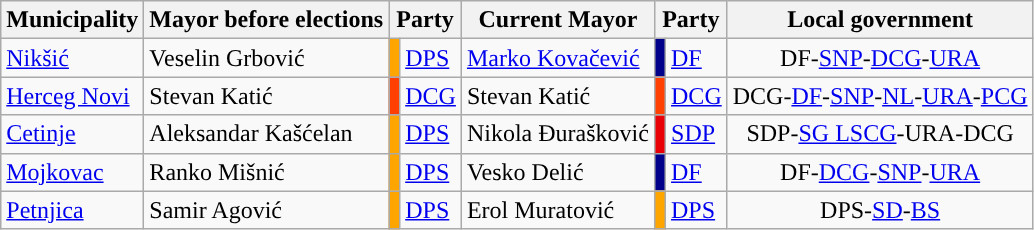<table class="wikitable sortable">
<tr>
<th>Municipality</th>
<th>Mayor before elections</th>
<th colspan=2>Party</th>
<th>Current Mayor</th>
<th colspan=2>Party</th>
<th>Local government</th>
</tr>
<tr>
<td><a href='#'>Nikšić</a></td>
<td>Veselin Grbović</td>
<th style="background-color: orange"></th>
<td><a href='#'>DPS</a></td>
<td><a href='#'>Marko Kovačević</a></td>
<th style="background-color: darkblue"></th>
<td><a href='#'>DF</a></td>
<td style="text-align: center;">DF-<a href='#'>SNP</a>-<a href='#'>DCG</a>-<a href='#'>URA</a></td>
</tr>
<tr>
<td><a href='#'>Herceg Novi</a></td>
<td>Stevan Katić</td>
<th style="background-color: #ff4000"></th>
<td><a href='#'>DCG</a></td>
<td>Stevan Katić</td>
<th style="background-color: #ff4000"></th>
<td><a href='#'>DCG</a></td>
<td style="text-align: center;">DCG-<a href='#'>DF</a>-<a href='#'>SNP</a>-<a href='#'>NL</a>-<a href='#'>URA</a>-<a href='#'>PCG</a></td>
</tr>
<tr>
<td><a href='#'>Cetinje</a></td>
<td>Aleksandar Kašćelan</td>
<th style="background-color: orange"></th>
<td><a href='#'>DPS</a></td>
<td>Nikola Đurašković</td>
<th style="background-color: #e90007"></th>
<td><a href='#'>SDP</a></td>
<td style="text-align: center;">SDP-<a href='#'>SG LSCG</a>-URA-DCG</td>
</tr>
<tr>
<td><a href='#'>Mojkovac</a></td>
<td>Ranko Mišnić</td>
<th style="background-color: orange"></th>
<td><a href='#'>DPS</a></td>
<td>Vesko Delić</td>
<th style="background-color: darkblue"></th>
<td><a href='#'>DF</a></td>
<td style="text-align: center;">DF-<a href='#'>DCG</a>-<a href='#'>SNP</a>-<a href='#'>URA</a></td>
</tr>
<tr>
<td><a href='#'>Petnjica</a></td>
<td>Samir Agović</td>
<th style="background-color: orange"></th>
<td><a href='#'>DPS</a></td>
<td>Erol Muratović</td>
<th style="background-color: orange"></th>
<td><a href='#'>DPS</a></td>
<td style="text-align: center;">DPS-<a href='#'>SD</a>-<a href='#'>BS</a></td>
</tr>
</table>
